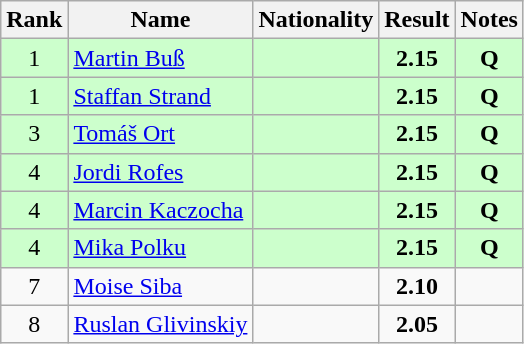<table class="wikitable sortable" style="text-align:center">
<tr>
<th>Rank</th>
<th>Name</th>
<th>Nationality</th>
<th>Result</th>
<th>Notes</th>
</tr>
<tr bgcolor=ccffcc>
<td>1</td>
<td align=left><a href='#'>Martin Buß</a></td>
<td align=left></td>
<td><strong>2.15</strong></td>
<td><strong>Q</strong></td>
</tr>
<tr bgcolor=ccffcc>
<td>1</td>
<td align=left><a href='#'>Staffan Strand</a></td>
<td align=left></td>
<td><strong>2.15</strong></td>
<td><strong>Q</strong></td>
</tr>
<tr bgcolor=ccffcc>
<td>3</td>
<td align=left><a href='#'>Tomáš Ort</a></td>
<td align=left></td>
<td><strong>2.15</strong></td>
<td><strong>Q</strong></td>
</tr>
<tr bgcolor=ccffcc>
<td>4</td>
<td align=left><a href='#'>Jordi Rofes</a></td>
<td align=left></td>
<td><strong>2.15</strong></td>
<td><strong>Q</strong></td>
</tr>
<tr bgcolor=ccffcc>
<td>4</td>
<td align=left><a href='#'>Marcin Kaczocha</a></td>
<td align=left></td>
<td><strong>2.15</strong></td>
<td><strong>Q</strong></td>
</tr>
<tr bgcolor=ccffcc>
<td>4</td>
<td align=left><a href='#'>Mika Polku</a></td>
<td align=left></td>
<td><strong>2.15</strong></td>
<td><strong>Q</strong></td>
</tr>
<tr>
<td>7</td>
<td align=left><a href='#'>Moise Siba</a></td>
<td align=left></td>
<td><strong>2.10</strong></td>
<td></td>
</tr>
<tr>
<td>8</td>
<td align=left><a href='#'>Ruslan Glivinskiy</a></td>
<td align=left></td>
<td><strong>2.05</strong></td>
<td></td>
</tr>
</table>
